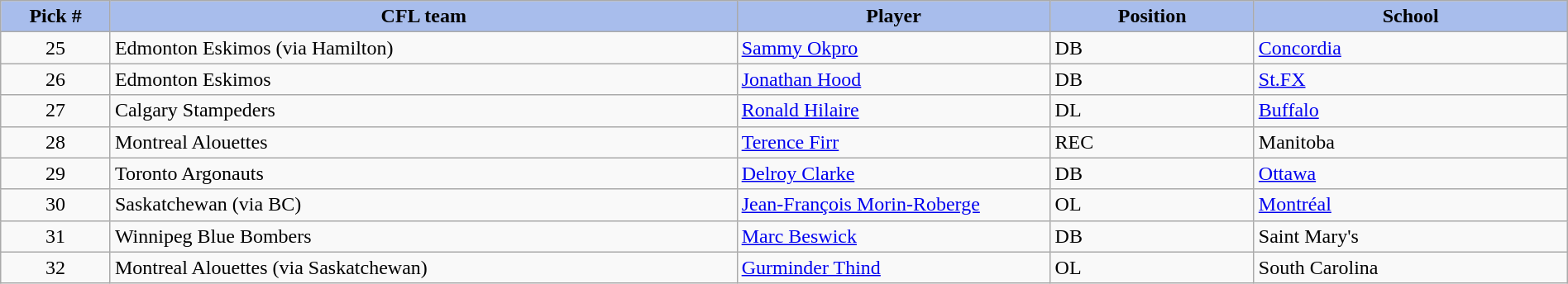<table class="wikitable" style="width: 100%">
<tr>
<th style="background:#A8BDEC;" width=7%>Pick #</th>
<th width=40% style="background:#A8BDEC;">CFL team</th>
<th width=20% style="background:#A8BDEC;">Player</th>
<th width=13% style="background:#A8BDEC;">Position</th>
<th width=20% style="background:#A8BDEC;">School</th>
</tr>
<tr>
<td align=center>25</td>
<td>Edmonton Eskimos (via Hamilton)</td>
<td><a href='#'>Sammy Okpro</a></td>
<td>DB</td>
<td><a href='#'>Concordia</a></td>
</tr>
<tr>
<td align=center>26</td>
<td>Edmonton Eskimos</td>
<td><a href='#'>Jonathan Hood</a></td>
<td>DB</td>
<td><a href='#'>St.FX</a></td>
</tr>
<tr>
<td align=center>27</td>
<td>Calgary Stampeders</td>
<td><a href='#'>Ronald Hilaire</a></td>
<td>DL</td>
<td><a href='#'>Buffalo</a></td>
</tr>
<tr>
<td align=center>28</td>
<td>Montreal Alouettes</td>
<td><a href='#'>Terence Firr</a></td>
<td>REC</td>
<td>Manitoba</td>
</tr>
<tr>
<td align=center>29</td>
<td>Toronto Argonauts</td>
<td><a href='#'>Delroy Clarke</a></td>
<td>DB</td>
<td><a href='#'>Ottawa</a></td>
</tr>
<tr>
<td align=center>30</td>
<td>Saskatchewan (via BC)</td>
<td><a href='#'>Jean-François Morin-Roberge</a></td>
<td>OL</td>
<td><a href='#'>Montréal</a></td>
</tr>
<tr>
<td align=center>31</td>
<td>Winnipeg Blue Bombers</td>
<td><a href='#'>Marc Beswick</a></td>
<td>DB</td>
<td>Saint Mary's</td>
</tr>
<tr>
<td align=center>32</td>
<td>Montreal Alouettes (via Saskatchewan)</td>
<td><a href='#'>Gurminder Thind</a></td>
<td>OL</td>
<td>South Carolina</td>
</tr>
</table>
